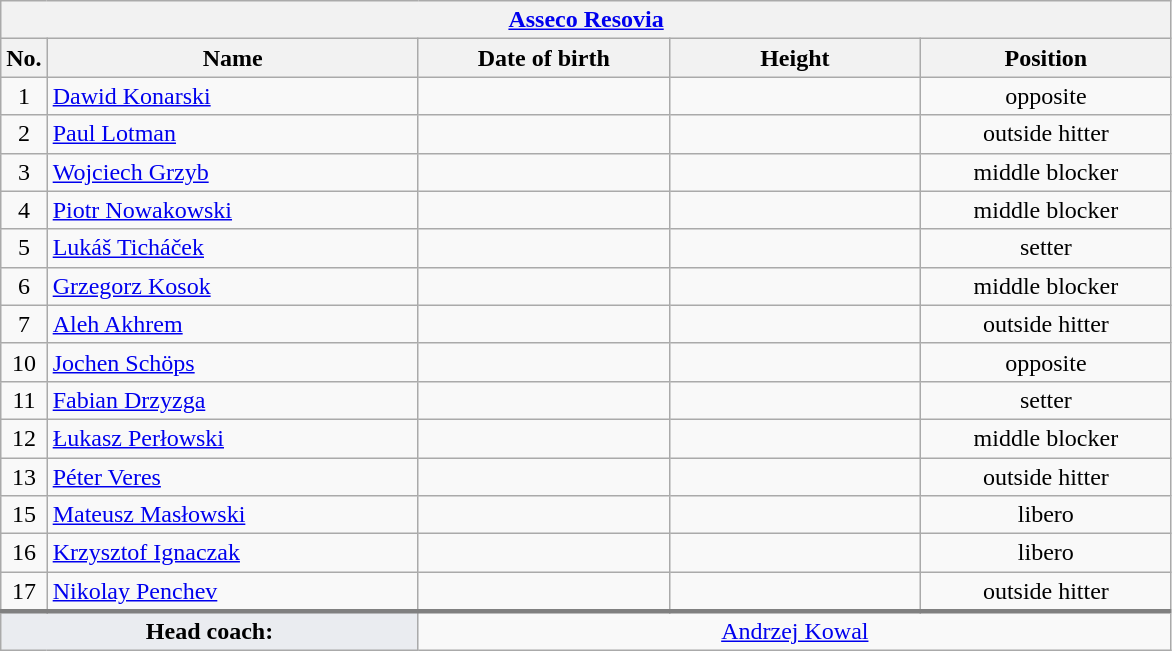<table class="wikitable collapsible collapsed" style="font-size:100%; text-align:center">
<tr>
<th colspan=5 style="width:30em"><a href='#'>Asseco Resovia</a></th>
</tr>
<tr>
<th>No.</th>
<th style="width:15em">Name</th>
<th style="width:10em">Date of birth</th>
<th style="width:10em">Height</th>
<th style="width:10em">Position</th>
</tr>
<tr>
<td>1</td>
<td align=left> <a href='#'>Dawid Konarski</a></td>
<td align=right></td>
<td></td>
<td>opposite</td>
</tr>
<tr>
<td>2</td>
<td align=left> <a href='#'>Paul Lotman</a></td>
<td align=right></td>
<td></td>
<td>outside hitter</td>
</tr>
<tr>
<td>3</td>
<td align=left> <a href='#'>Wojciech Grzyb</a></td>
<td align=right></td>
<td></td>
<td>middle blocker</td>
</tr>
<tr>
<td>4</td>
<td align=left> <a href='#'>Piotr Nowakowski</a></td>
<td align=right></td>
<td></td>
<td>middle blocker</td>
</tr>
<tr>
<td>5</td>
<td align=left> <a href='#'>Lukáš Ticháček</a></td>
<td align=right></td>
<td></td>
<td>setter</td>
</tr>
<tr>
<td>6</td>
<td align=left> <a href='#'>Grzegorz Kosok</a></td>
<td align=right></td>
<td></td>
<td>middle blocker</td>
</tr>
<tr>
<td>7</td>
<td align=left> <a href='#'>Aleh Akhrem</a></td>
<td align=right></td>
<td></td>
<td>outside hitter</td>
</tr>
<tr>
<td>10</td>
<td align=left> <a href='#'>Jochen Schöps</a></td>
<td align=right></td>
<td></td>
<td>opposite</td>
</tr>
<tr>
<td>11</td>
<td align=left> <a href='#'>Fabian Drzyzga</a></td>
<td align=right></td>
<td></td>
<td>setter</td>
</tr>
<tr>
<td>12</td>
<td align=left> <a href='#'>Łukasz Perłowski</a></td>
<td align=right></td>
<td></td>
<td>middle blocker</td>
</tr>
<tr>
<td>13</td>
<td align=left> <a href='#'>Péter Veres</a></td>
<td align=right></td>
<td></td>
<td>outside hitter</td>
</tr>
<tr>
<td>15</td>
<td align=left> <a href='#'>Mateusz Masłowski</a></td>
<td align=right></td>
<td></td>
<td>libero</td>
</tr>
<tr>
<td>16</td>
<td align=left> <a href='#'>Krzysztof Ignaczak</a></td>
<td align=right></td>
<td></td>
<td>libero</td>
</tr>
<tr>
<td>17</td>
<td align=left> <a href='#'>Nikolay Penchev</a></td>
<td align=right></td>
<td></td>
<td>outside hitter</td>
</tr>
<tr style="border-top: 3px solid grey">
<td colspan=2 style="background:#EAECF0"><strong>Head coach:</strong></td>
<td colspan=3> <a href='#'>Andrzej Kowal</a></td>
</tr>
</table>
